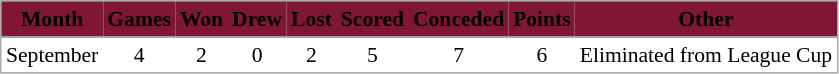<table cellspacing="0" cellpadding="3" style="border:1px solid #AAAAAA;font-size:90%">
<tr bgcolor="#7F1734">
<th style="border-bottom:1px solid #AAAAAA" align="center"><span>Month</span></th>
<th style="border-bottom:1px solid #AAAAAA" align="center"><span>Games</span></th>
<th style="border-bottom:1px solid #AAAAAA" align="center"><span>Won</span></th>
<th style="border-bottom:1px solid #AAAAAA" align="center"><span>Drew</span></th>
<th style="border-bottom:1px solid #AAAAAA" align="center"><span>Lost</span></th>
<th style="border-bottom:1px solid #AAAAAA" align="center"><span>Scored</span></th>
<th style="border-bottom:1px solid #AAAAAA" align="center"><span>Conceded</span></th>
<th style="border-bottom:1px solid #AAAAAA" align="center"><span>Points</span></th>
<th style="border-bottom:1px solid #AAAAAA" align="center"><span>Other</span></th>
</tr>
<tr>
<td align="center">September</td>
<td align="center">4</td>
<td align="center">2</td>
<td align="center">0</td>
<td align="center">2</td>
<td align="center">5</td>
<td align="center">7</td>
<td align="center">6</td>
<td align="center">Eliminated from League Cup</td>
</tr>
</table>
